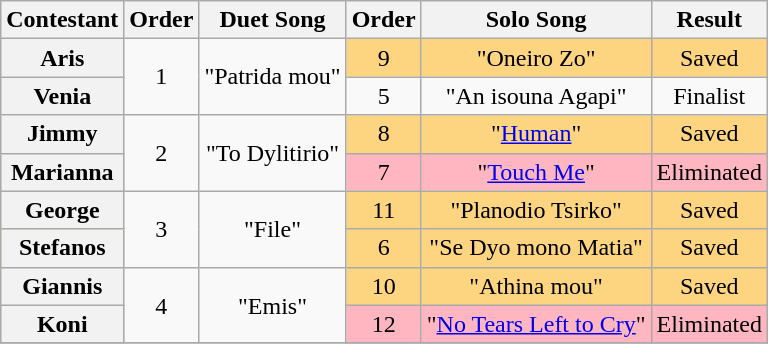<table class="wikitable sortable plainrowheaders" style="text-align:center;">
<tr>
<th scope="col">Contestant</th>
<th scope="col">Order</th>
<th scope="col">Duet Song</th>
<th scope="col">Order</th>
<th scope="col">Solo Song</th>
<th scope="col">Result</th>
</tr>
<tr>
<th scope="row">Aris</th>
<td rowspan="2">1</td>
<td rowspan="2">"Patrida mou"</td>
<td style="background:#fdd581">9</td>
<td style="background:#fdd581">"Oneiro Zo"</td>
<td style="background:#fdd581">Saved</td>
</tr>
<tr>
<th scope="row">Venia</th>
<td>5</td>
<td>"An isouna Agapi"</td>
<td>Finalist</td>
</tr>
<tr>
<th scope="row">Jimmy</th>
<td rowspan="2">2</td>
<td rowspan="2">"To Dylitirio"</td>
<td style="background:#fdd581">8</td>
<td style="background:#fdd581">"<a href='#'>Human</a>"</td>
<td style="background:#fdd581">Saved</td>
</tr>
<tr style="background:lightpink">
<th scope="row">Marianna</th>
<td>7</td>
<td>"<a href='#'>Touch Me</a>"</td>
<td>Eliminated</td>
</tr>
<tr>
<th scope="row">George</th>
<td rowspan="2">3</td>
<td rowspan="2">"File"</td>
<td style="background:#fdd581">11</td>
<td style="background:#fdd581">"Planodio Tsirko"</td>
<td style="background:#fdd581">Saved</td>
</tr>
<tr style="background:#fdd581">
<th scope="row">Stefanos</th>
<td>6</td>
<td>"Se Dyo mono Matia"</td>
<td>Saved</td>
</tr>
<tr>
<th scope="row">Giannis</th>
<td rowspan="2">4</td>
<td rowspan="2">"Emis"</td>
<td style="background:#fdd581">10</td>
<td style="background:#fdd581">"Athina mou"</td>
<td style="background:#fdd581">Saved</td>
</tr>
<tr style="background:lightpink">
<th scope="row">Koni</th>
<td>12</td>
<td>"<a href='#'>No Tears Left to Cry</a>"</td>
<td>Eliminated</td>
</tr>
<tr>
</tr>
</table>
